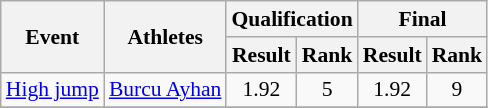<table class="wikitable" border="1" style="font-size:90%">
<tr>
<th rowspan="2">Event</th>
<th rowspan="2">Athletes</th>
<th colspan="2">Qualification</th>
<th colspan="2">Final</th>
</tr>
<tr>
<th>Result</th>
<th>Rank</th>
<th>Result</th>
<th>Rank</th>
</tr>
<tr>
<td rowspan="1"><a href='#'>High jump</a></td>
<td><a href='#'>Burcu Ayhan</a></td>
<td align=center>1.92</td>
<td align=center>5</td>
<td align=center>1.92</td>
<td align=center>9</td>
</tr>
<tr>
</tr>
</table>
